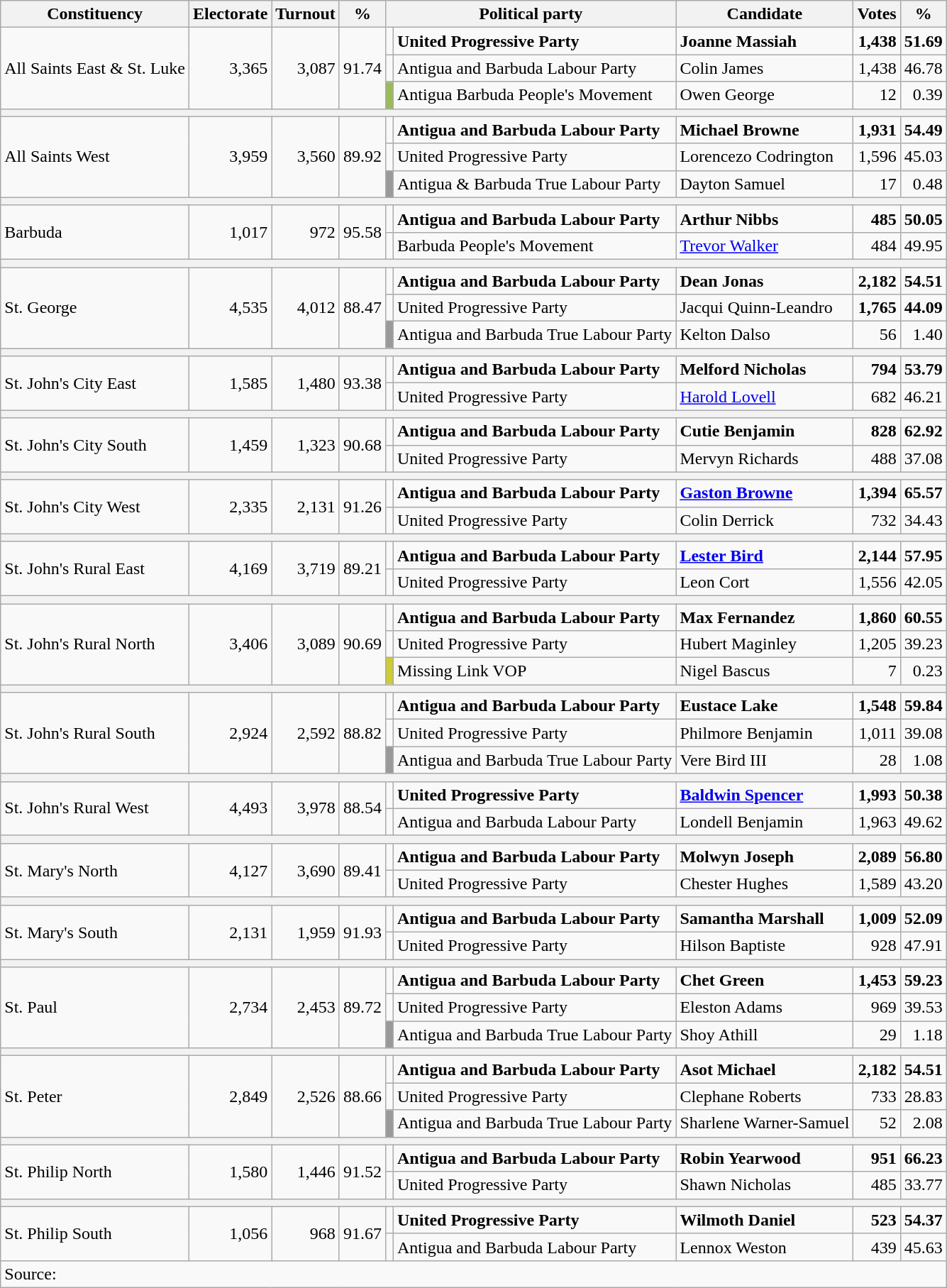<table class=wikitable>
<tr>
<th>Constituency</th>
<th>Electorate</th>
<th>Turnout</th>
<th>%</th>
<th colspan="2">Political party</th>
<th>Candidate</th>
<th>Votes</th>
<th>%</th>
</tr>
<tr>
<td rowspan="3">All Saints East & St. Luke</td>
<td rowspan="3" align=right>3,365</td>
<td rowspan="3" align=right>3,087</td>
<td rowspan="3" align=right>91.74</td>
<td bgcolor=></td>
<td><strong>United Progressive Party</strong></td>
<td><strong>Joanne Massiah</strong></td>
<td align=right><strong>1,438</strong></td>
<td align=right><strong>51.69</strong></td>
</tr>
<tr>
<td bgcolor=></td>
<td>Antigua and Barbuda Labour Party</td>
<td>Colin James</td>
<td align=right>1,438</td>
<td align=right>46.78</td>
</tr>
<tr>
<td bgcolor=#9BBB59></td>
<td>Antigua Barbuda People's Movement</td>
<td>Owen George</td>
<td align=right>12</td>
<td align=right>0.39</td>
</tr>
<tr>
<th colspan="9"></th>
</tr>
<tr>
<td rowspan="3">All Saints West</td>
<td rowspan="3" align=right>3,959</td>
<td rowspan="3" align=right>3,560</td>
<td rowspan="3" align=right>89.92</td>
<td bgcolor=></td>
<td><strong>Antigua and Barbuda Labour Party</strong></td>
<td><strong>Michael Browne</strong></td>
<td align=right><strong>1,931</strong></td>
<td align=right><strong>54.49</strong></td>
</tr>
<tr>
<td bgcolor=></td>
<td>United Progressive Party</td>
<td>Lorencezo Codrington</td>
<td align=right>1,596</td>
<td align=right>45.03</td>
</tr>
<tr>
<td bgcolor=#999999></td>
<td>Antigua & Barbuda True Labour Party</td>
<td>Dayton Samuel</td>
<td align=right>17</td>
<td align=right>0.48</td>
</tr>
<tr>
<th colspan="9"></th>
</tr>
<tr>
<td rowspan="2">Barbuda</td>
<td rowspan="2" align=right>1,017</td>
<td rowspan="2" align=right>972</td>
<td rowspan="2" align=right>95.58</td>
<td bgcolor=></td>
<td><strong>Antigua and Barbuda Labour Party</strong></td>
<td><strong>Arthur Nibbs</strong></td>
<td align=right><strong>485</strong></td>
<td align=right><strong>50.05</strong></td>
</tr>
<tr>
<td bgcolor=></td>
<td>Barbuda People's Movement</td>
<td><a href='#'>Trevor Walker</a></td>
<td align=right>484</td>
<td align=right>49.95</td>
</tr>
<tr>
<th colspan="9"></th>
</tr>
<tr>
<td rowspan="3">St. George</td>
<td rowspan="3" align=right>4,535</td>
<td rowspan="3" align=right>4,012</td>
<td rowspan="3" align=right>88.47</td>
<td bgcolor=></td>
<td><strong>Antigua and Barbuda Labour Party</strong></td>
<td><strong>Dean Jonas</strong></td>
<td align=right><strong>2,182</strong></td>
<td align=right><strong>54.51</strong></td>
</tr>
<tr>
<td bgcolor=></td>
<td>United Progressive Party</td>
<td>Jacqui Quinn-Leandro</td>
<td align=right><strong>1,765</strong></td>
<td align=right><strong>44.09</strong></td>
</tr>
<tr>
<td bgcolor=#999999></td>
<td>Antigua and Barbuda True Labour Party</td>
<td>Kelton Dalso</td>
<td align=right>56</td>
<td align=right>1.40</td>
</tr>
<tr>
<th colspan="9"></th>
</tr>
<tr>
<td rowspan="2">St. John's City East</td>
<td rowspan="2" align=right>1,585</td>
<td rowspan="2" align=right>1,480</td>
<td rowspan="2" align=right>93.38</td>
<td bgcolor=></td>
<td><strong>Antigua and Barbuda Labour Party</strong></td>
<td><strong>Melford Nicholas</strong></td>
<td align=right><strong>794</strong></td>
<td align=right><strong>53.79</strong></td>
</tr>
<tr>
<td bgcolor=></td>
<td>United Progressive Party</td>
<td><a href='#'>Harold Lovell</a></td>
<td align=right>682</td>
<td align=right>46.21</td>
</tr>
<tr>
<th Colspan="9"></th>
</tr>
<tr>
<td rowspan="2">St. John's City South</td>
<td rowspan="2" align=right>1,459</td>
<td rowspan="2" align=right>1,323</td>
<td rowspan="2" align=right>90.68</td>
<td bgcolor=></td>
<td><strong>Antigua and Barbuda Labour Party</strong></td>
<td><strong>Cutie Benjamin</strong></td>
<td align=right><strong>828</strong></td>
<td align=right><strong>62.92</strong></td>
</tr>
<tr>
<td bgcolor=></td>
<td>United Progressive Party</td>
<td>Mervyn Richards</td>
<td align=right>488</td>
<td align=right>37.08</td>
</tr>
<tr>
<th Colspan="9"></th>
</tr>
<tr>
<td rowspan="2">St. John's City West</td>
<td rowspan="2" align=right>2,335</td>
<td rowspan="2" align=right>2,131</td>
<td rowspan="2" align=right>91.26</td>
<td bgcolor=></td>
<td><strong>Antigua and Barbuda Labour Party</strong></td>
<td><strong><a href='#'>Gaston Browne</a></strong></td>
<td align=right><strong>1,394</strong></td>
<td align=right><strong>65.57</strong></td>
</tr>
<tr>
<td bgcolor=></td>
<td>United Progressive Party</td>
<td>Colin Derrick</td>
<td align=right>732</td>
<td align=right>34.43</td>
</tr>
<tr>
<th Colspan="9"></th>
</tr>
<tr>
<td rowspan="2">St. John's Rural East</td>
<td rowspan="2" align=right>4,169</td>
<td rowspan="2" align=right>3,719</td>
<td rowspan="2" align=right>89.21</td>
<td bgcolor=></td>
<td><strong>Antigua and Barbuda Labour Party</strong></td>
<td><strong><a href='#'>Lester Bird</a></strong></td>
<td align=right><strong>2,144</strong></td>
<td align=right><strong>57.95</strong></td>
</tr>
<tr>
<td bgcolor=></td>
<td>United Progressive Party</td>
<td>Leon Cort</td>
<td align=right>1,556</td>
<td align=right>42.05</td>
</tr>
<tr>
<th Colspan="9"></th>
</tr>
<tr>
<td rowspan="3">St. John's Rural North</td>
<td rowspan="3" align=right>3,406</td>
<td rowspan="3" align=right>3,089</td>
<td rowspan="3" align=right>90.69</td>
<td bgcolor=></td>
<td><strong>Antigua and Barbuda Labour Party</strong></td>
<td><strong>Max Fernandez</strong></td>
<td align=right><strong>1,860</strong></td>
<td align=right><strong>60.55</strong></td>
</tr>
<tr>
<td bgcolor=></td>
<td>United Progressive Party</td>
<td>Hubert Maginley</td>
<td align=right>1,205</td>
<td align=right>39.23</td>
</tr>
<tr>
<td bgcolor=#CCCC33></td>
<td>Missing Link VOP</td>
<td>Nigel Bascus</td>
<td align=right>7</td>
<td align=right>0.23</td>
</tr>
<tr>
<th Colspan="9"></th>
</tr>
<tr>
<td rowspan="3">St. John's Rural South</td>
<td rowspan="3" align=right>2,924</td>
<td rowspan="3" align=right>2,592</td>
<td rowspan="3" align=right>88.82</td>
<td bgcolor=></td>
<td><strong>Antigua and Barbuda Labour Party</strong></td>
<td><strong>Eustace Lake</strong></td>
<td align=right><strong>1,548</strong></td>
<td align=right><strong>59.84</strong></td>
</tr>
<tr>
<td bgcolor=></td>
<td>United Progressive Party</td>
<td>Philmore Benjamin</td>
<td align=right>1,011</td>
<td align=right>39.08</td>
</tr>
<tr>
<td bgcolor=#999999></td>
<td>Antigua and Barbuda True Labour Party</td>
<td>Vere Bird III</td>
<td align=right>28</td>
<td align=right>1.08</td>
</tr>
<tr>
<th Colspan="9"></th>
</tr>
<tr>
<td rowspan="2">St. John's Rural West</td>
<td rowspan="2" align=right>4,493</td>
<td rowspan="2" align=right>3,978</td>
<td rowspan="2" align=right>88.54</td>
<td bgcolor=></td>
<td><strong>United Progressive Party</strong></td>
<td><strong><a href='#'>Baldwin Spencer</a></strong></td>
<td align=right><strong>1,993</strong></td>
<td align=right><strong>50.38</strong></td>
</tr>
<tr>
<td bgcolor=></td>
<td>Antigua and Barbuda Labour Party</td>
<td>Londell Benjamin</td>
<td align=right>1,963</td>
<td align=right>49.62</td>
</tr>
<tr>
<th Colspan="9"></th>
</tr>
<tr>
<td rowspan="2">St. Mary's North</td>
<td rowspan="2" align=right>4,127</td>
<td rowspan="2" align=right>3,690</td>
<td rowspan="2" align=right>89.41</td>
<td bgcolor=></td>
<td><strong>Antigua and Barbuda Labour Party</strong></td>
<td><strong>Molwyn Joseph</strong></td>
<td align=right><strong>2,089</strong></td>
<td align=right><strong>56.80</strong></td>
</tr>
<tr>
<td bgcolor=></td>
<td>United Progressive Party</td>
<td>Chester Hughes</td>
<td align=right>1,589</td>
<td align=right>43.20</td>
</tr>
<tr>
<th Colspan="9"></th>
</tr>
<tr>
<td rowspan="2">St. Mary's South</td>
<td rowspan="2" align=right>2,131</td>
<td rowspan="2" align=right>1,959</td>
<td rowspan="2" align=right>91.93</td>
<td bgcolor=></td>
<td><strong>Antigua and Barbuda Labour Party</strong></td>
<td><strong>Samantha Marshall</strong></td>
<td align=right><strong>1,009</strong></td>
<td align=right><strong>52.09</strong></td>
</tr>
<tr>
<td bgcolor=></td>
<td>United Progressive Party</td>
<td>Hilson Baptiste</td>
<td align=right>928</td>
<td align=right>47.91</td>
</tr>
<tr>
<th Colspan="9"></th>
</tr>
<tr>
<td rowspan="3">St. Paul</td>
<td rowspan="3" align=right>2,734</td>
<td rowspan="3" align=right>2,453</td>
<td rowspan="3" align=right>89.72</td>
<td bgcolor=></td>
<td><strong>Antigua and Barbuda Labour Party</strong></td>
<td><strong>Chet Green</strong></td>
<td align=right><strong>1,453</strong></td>
<td align=right><strong>59.23</strong></td>
</tr>
<tr>
<td bgcolor=></td>
<td>United Progressive Party</td>
<td>Eleston Adams</td>
<td align=right>969</td>
<td align=right>39.53</td>
</tr>
<tr>
<td bgcolor=#999999></td>
<td>Antigua and Barbuda True Labour Party</td>
<td>Shoy Athill</td>
<td align=right>29</td>
<td align=right>1.18</td>
</tr>
<tr>
<th Colspan="9"></th>
</tr>
<tr>
<td rowspan="3">St. Peter</td>
<td rowspan="3" align=right>2,849</td>
<td rowspan="3" align=right>2,526</td>
<td rowspan="3" align=right>88.66</td>
<td bgcolor=></td>
<td><strong>Antigua and Barbuda Labour Party</strong></td>
<td><strong>Asot Michael</strong></td>
<td align=right><strong>2,182</strong></td>
<td align=right><strong>54.51</strong></td>
</tr>
<tr>
<td bgcolor=></td>
<td>United Progressive Party</td>
<td>Clephane Roberts</td>
<td align=right>733</td>
<td align=right>28.83</td>
</tr>
<tr>
<td bgcolor=#999999></td>
<td>Antigua and Barbuda True Labour Party</td>
<td>Sharlene Warner-Samuel</td>
<td align=right>52</td>
<td align=right>2.08</td>
</tr>
<tr>
<th Colspan="9"></th>
</tr>
<tr>
<td rowspan="2">St. Philip North</td>
<td rowspan="2" align=right>1,580</td>
<td rowspan="2" align=right>1,446</td>
<td rowspan="2" align=right>91.52</td>
<td bgcolor=></td>
<td><strong>Antigua and Barbuda Labour Party</strong></td>
<td><strong>Robin Yearwood</strong></td>
<td align=right><strong>951</strong></td>
<td align=right><strong>66.23</strong></td>
</tr>
<tr>
<td bgcolor=></td>
<td>United Progressive Party</td>
<td>Shawn Nicholas</td>
<td align=right>485</td>
<td align=right>33.77</td>
</tr>
<tr>
<th Colspan="9"></th>
</tr>
<tr>
<td rowspan="2">St. Philip South</td>
<td rowspan="2" align=right>1,056</td>
<td rowspan="2" align=right>968</td>
<td rowspan="2" align=right>91.67</td>
<td bgcolor=></td>
<td><strong>United Progressive Party</strong></td>
<td><strong>Wilmoth Daniel</strong></td>
<td align=right><strong>523</strong></td>
<td align=right><strong>54.37</strong></td>
</tr>
<tr>
<td bgcolor=></td>
<td>Antigua and Barbuda Labour Party</td>
<td>Lennox Weston</td>
<td align=right>439</td>
<td align=right>45.63</td>
</tr>
<tr>
<td Colspan="9">Source: </td>
</tr>
</table>
